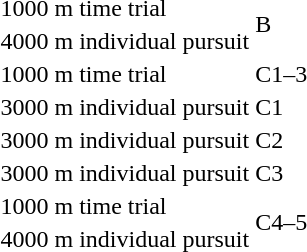<table>
<tr>
<td>1000 m time trial</td>
<td rowspan=2>B</td>
<td></td>
<td nowrap></td>
<td nowrap></td>
</tr>
<tr>
<td>4000 m individual pursuit</td>
<td></td>
<td></td>
<td></td>
</tr>
<tr>
<td>1000 m time trial</td>
<td>C1–3</td>
<td></td>
<td></td>
<td></td>
</tr>
<tr>
<td>3000 m individual pursuit</td>
<td>C1</td>
<td></td>
<td></td>
<td></td>
</tr>
<tr>
<td>3000 m individual pursuit</td>
<td>C2</td>
<td nowrap></td>
<td></td>
<td></td>
</tr>
<tr>
<td nowrap>3000 m individual pursuit</td>
<td>C3</td>
<td></td>
<td></td>
<td></td>
</tr>
<tr>
<td>1000 m time trial</td>
<td rowspan=2>C4–5</td>
<td></td>
<td></td>
<td></td>
</tr>
<tr>
<td>4000 m individual pursuit</td>
<td></td>
<td></td>
<td></td>
</tr>
</table>
